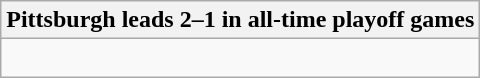<table class="wikitable collapsible collapsed">
<tr>
<th>Pittsburgh leads 2–1 in all-time playoff games</th>
</tr>
<tr>
<td><br>

</td>
</tr>
</table>
